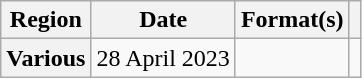<table class="wikitable plainrowheaders">
<tr>
<th>Region</th>
<th>Date</th>
<th>Format(s)</th>
<th></th>
</tr>
<tr>
<th scope="row">Various</th>
<td>28 April 2023</td>
<td></td>
<td align="center"></td>
</tr>
</table>
